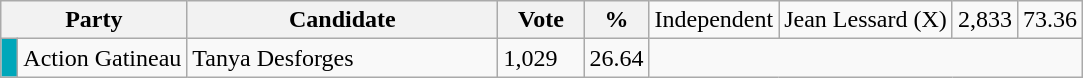<table class="wikitable">
<tr>
<th bgcolor="#DDDDFF" width="100px" colspan="2">Party</th>
<th bgcolor="#DDDDFF" width="200px">Candidate</th>
<th bgcolor="#DDDDFF" width="50px">Vote</th>
<th bgcolor="#DDDDFF" width="30px">%<br></th>
<td>Independent</td>
<td>Jean Lessard (X)</td>
<td>2,833</td>
<td>73.36</td>
</tr>
<tr>
<td bgcolor=#00a7ba> </td>
<td>Action Gatineau</td>
<td>Tanya Desforges</td>
<td>1,029</td>
<td>26.64</td>
</tr>
</table>
